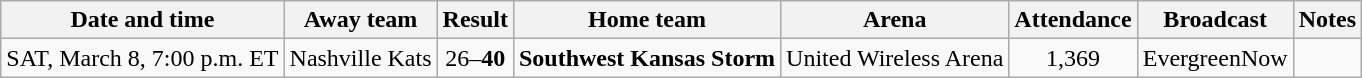<table class="wikitable" style="text-align:center;">
<tr>
<th>Date and time</th>
<th>Away team</th>
<th>Result</th>
<th>Home team</th>
<th>Arena</th>
<th>Attendance</th>
<th>Broadcast</th>
<th>Notes</th>
</tr>
<tr>
<td>SAT, March 8, 7:00 p.m. ET</td>
<td>Nashville Kats</td>
<td>26–<strong>40</strong></td>
<td><strong>Southwest Kansas Storm</strong></td>
<td>United Wireless Arena</td>
<td>1,369</td>
<td>EvergreenNow</td>
<td></td>
</tr>
</table>
